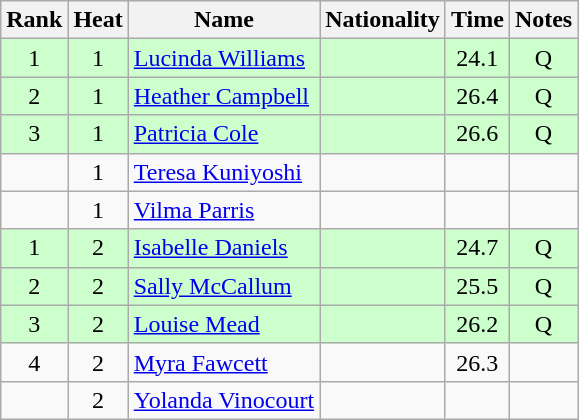<table class="wikitable sortable" style="text-align:center">
<tr>
<th>Rank</th>
<th>Heat</th>
<th>Name</th>
<th>Nationality</th>
<th>Time</th>
<th>Notes</th>
</tr>
<tr bgcolor=ccffcc>
<td>1</td>
<td>1</td>
<td align=left><a href='#'>Lucinda Williams</a></td>
<td align=left></td>
<td>24.1</td>
<td>Q</td>
</tr>
<tr bgcolor=ccffcc>
<td>2</td>
<td>1</td>
<td align=left><a href='#'>Heather Campbell</a></td>
<td align=left></td>
<td>26.4</td>
<td>Q</td>
</tr>
<tr bgcolor=ccffcc>
<td>3</td>
<td>1</td>
<td align=left><a href='#'>Patricia Cole</a></td>
<td align=left></td>
<td>26.6</td>
<td>Q</td>
</tr>
<tr>
<td></td>
<td>1</td>
<td align=left><a href='#'>Teresa Kuniyoshi</a></td>
<td align=left></td>
<td></td>
<td></td>
</tr>
<tr>
<td></td>
<td>1</td>
<td align=left><a href='#'>Vilma Parris</a></td>
<td align=left></td>
<td></td>
<td></td>
</tr>
<tr bgcolor=ccffcc>
<td>1</td>
<td>2</td>
<td align=left><a href='#'>Isabelle Daniels</a></td>
<td align=left></td>
<td>24.7</td>
<td>Q</td>
</tr>
<tr bgcolor=ccffcc>
<td>2</td>
<td>2</td>
<td align=left><a href='#'>Sally McCallum</a></td>
<td align=left></td>
<td>25.5</td>
<td>Q</td>
</tr>
<tr bgcolor=ccffcc>
<td>3</td>
<td>2</td>
<td align=left><a href='#'>Louise Mead</a></td>
<td align=left></td>
<td>26.2</td>
<td>Q</td>
</tr>
<tr>
<td>4</td>
<td>2</td>
<td align=left><a href='#'>Myra Fawcett</a></td>
<td align=left></td>
<td>26.3</td>
<td></td>
</tr>
<tr>
<td></td>
<td>2</td>
<td align=left><a href='#'>Yolanda Vinocourt</a></td>
<td align=left></td>
<td></td>
<td></td>
</tr>
</table>
